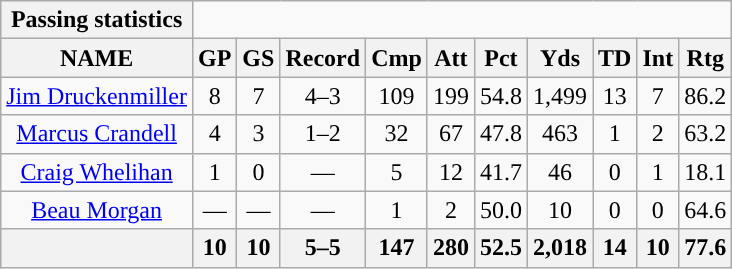<table class="wikitable sortable" style="text-align:center;">
<tr>
<th style="text-align:center;">Passing statistics</th>
</tr>
<tr>
<th>NAME</th>
<th>GP</th>
<th>GS</th>
<th>Record</th>
<th>Cmp</th>
<th>Att</th>
<th>Pct</th>
<th>Yds</th>
<th>TD</th>
<th>Int</th>
<th>Rtg</th>
</tr>
<tr>
<td><a href='#'>Jim Druckenmiller</a></td>
<td>8</td>
<td>7</td>
<td>4–3</td>
<td>109</td>
<td>199</td>
<td>54.8</td>
<td>1,499</td>
<td>13</td>
<td>7</td>
<td>86.2</td>
</tr>
<tr>
<td><a href='#'>Marcus Crandell</a></td>
<td>4</td>
<td>3</td>
<td>1–2</td>
<td>32</td>
<td>67</td>
<td>47.8</td>
<td>463</td>
<td>1</td>
<td>2</td>
<td>63.2</td>
</tr>
<tr>
<td><a href='#'>Craig Whelihan</a></td>
<td>1</td>
<td>0</td>
<td>—</td>
<td>5</td>
<td>12</td>
<td>41.7</td>
<td>46</td>
<td>0</td>
<td>1</td>
<td>18.1</td>
</tr>
<tr>
<td><a href='#'>Beau Morgan</a></td>
<td>—</td>
<td>—</td>
<td>—</td>
<td>1</td>
<td>2</td>
<td>50.0</td>
<td>10</td>
<td>0</td>
<td>0</td>
<td>64.6</td>
</tr>
<tr>
<th colspan="1"></th>
<th>10</th>
<th>10</th>
<th>5–5</th>
<th>147</th>
<th>280</th>
<th>52.5</th>
<th>2,018</th>
<th>14</th>
<th>10</th>
<th>77.6</th>
</tr>
</table>
